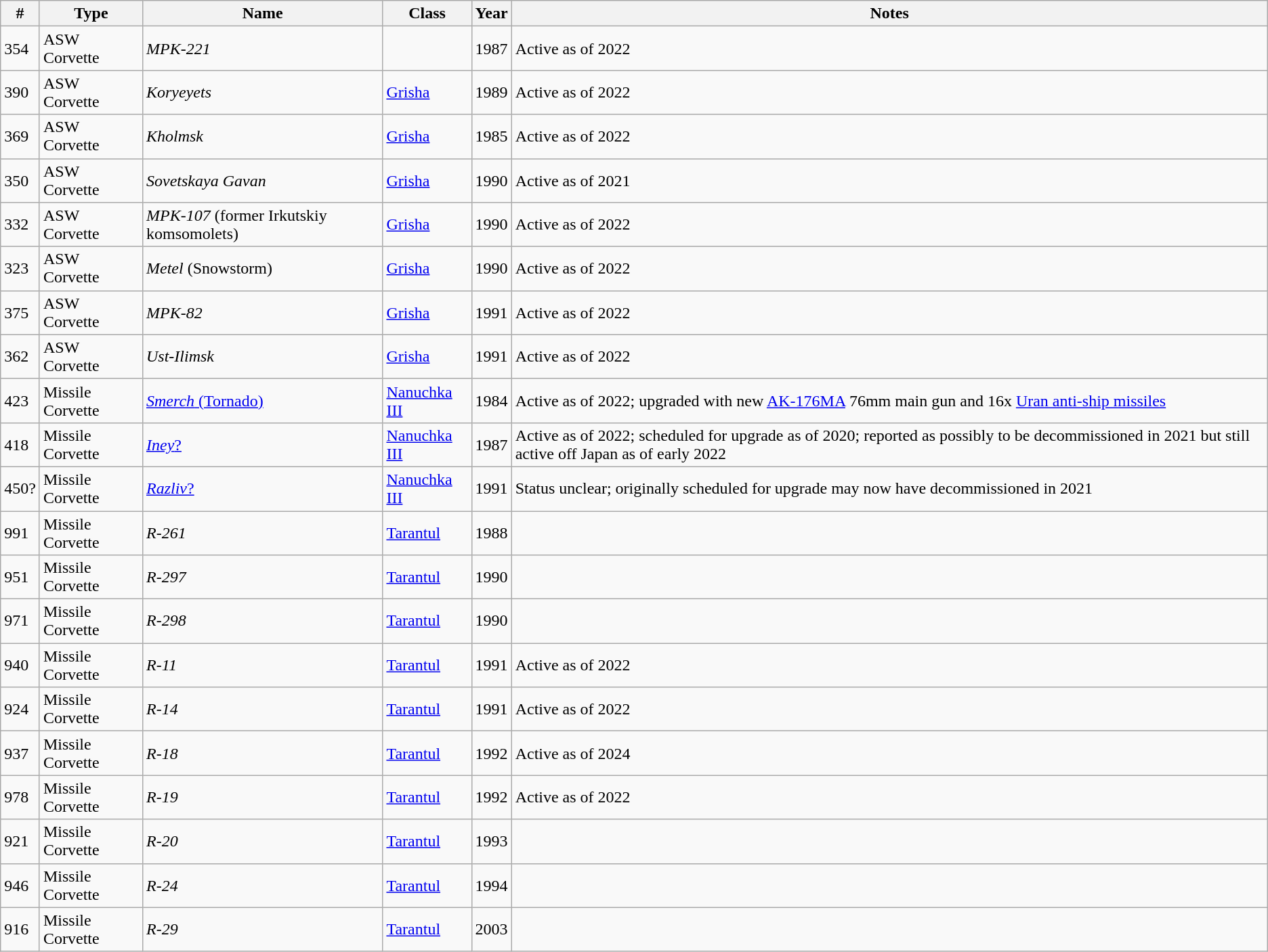<table class="wikitable">
<tr>
<th>#</th>
<th>Type</th>
<th>Name</th>
<th>Class</th>
<th>Year</th>
<th>Notes</th>
</tr>
<tr>
<td>354</td>
<td>ASW Corvette</td>
<td><em>MPK-221</em></td>
<td></td>
<td>1987</td>
<td>Active as of 2022</td>
</tr>
<tr>
<td>390</td>
<td>ASW Corvette</td>
<td><em>Koryeyets</em></td>
<td><a href='#'>Grisha</a></td>
<td>1989</td>
<td>Active as of 2022</td>
</tr>
<tr>
<td>369</td>
<td>ASW Corvette</td>
<td><em>Kholmsk</em></td>
<td><a href='#'>Grisha</a></td>
<td>1985</td>
<td>Active as of 2022</td>
</tr>
<tr>
<td>350</td>
<td>ASW Corvette</td>
<td><em>Sovetskaya Gavan</em></td>
<td><a href='#'>Grisha</a></td>
<td>1990</td>
<td>Active as of 2021</td>
</tr>
<tr>
<td>332</td>
<td>ASW Corvette</td>
<td><em>MPK-107</em> (former Irkutskiy komsomolets)</td>
<td><a href='#'>Grisha</a></td>
<td>1990</td>
<td>Active as of 2022</td>
</tr>
<tr>
<td>323</td>
<td>ASW Corvette</td>
<td><em>Metel</em> (Snowstorm)</td>
<td><a href='#'>Grisha</a></td>
<td>1990</td>
<td>Active as of 2022</td>
</tr>
<tr>
<td>375</td>
<td>ASW Corvette</td>
<td><em>MPK-82</em></td>
<td><a href='#'>Grisha</a></td>
<td>1991</td>
<td>Active as of 2022</td>
</tr>
<tr>
<td>362</td>
<td>ASW Corvette</td>
<td><em>Ust-Ilimsk</em></td>
<td><a href='#'>Grisha</a></td>
<td>1991</td>
<td>Active as of 2022</td>
</tr>
<tr>
<td>423</td>
<td>Missile Corvette</td>
<td><a href='#'><em>Smerch</em> (Tornado)</a></td>
<td><a href='#'>Nanuchka III</a></td>
<td>1984</td>
<td>Active as of 2022; upgraded with new <a href='#'>AK-176MA</a> 76mm main gun and 16x <a href='#'>Uran anti-ship missiles</a></td>
</tr>
<tr>
<td>418</td>
<td>Missile Corvette</td>
<td><a href='#'><em>Iney</em>?</a></td>
<td><a href='#'>Nanuchka III</a></td>
<td>1987</td>
<td>Active as of 2022; scheduled for upgrade as of 2020; reported as possibly to be decommissioned in 2021 but still active off Japan as of early 2022</td>
</tr>
<tr>
<td>450?</td>
<td>Missile Corvette</td>
<td><a href='#'><em>Razliv</em>?</a></td>
<td><a href='#'>Nanuchka III</a></td>
<td>1991</td>
<td>Status unclear; originally scheduled for upgrade may now have decommissioned in 2021</td>
</tr>
<tr>
<td>991</td>
<td>Missile Corvette</td>
<td><em>R-261</em></td>
<td><a href='#'>Tarantul</a></td>
<td>1988</td>
<td></td>
</tr>
<tr>
<td>951</td>
<td>Missile Corvette</td>
<td><em>R-297</em></td>
<td><a href='#'>Tarantul</a></td>
<td>1990</td>
<td></td>
</tr>
<tr>
<td>971</td>
<td>Missile Corvette</td>
<td><em>R-298</em></td>
<td><a href='#'>Tarantul</a></td>
<td>1990</td>
<td></td>
</tr>
<tr>
<td>940</td>
<td>Missile Corvette</td>
<td><em>R-11</em></td>
<td><a href='#'>Tarantul</a></td>
<td>1991</td>
<td>Active as of 2022</td>
</tr>
<tr>
<td>924</td>
<td>Missile Corvette</td>
<td><em>R-14</em></td>
<td><a href='#'>Tarantul</a></td>
<td>1991</td>
<td>Active as of 2022</td>
</tr>
<tr>
<td>937</td>
<td>Missile Corvette</td>
<td><em>R-18</em></td>
<td><a href='#'>Tarantul</a></td>
<td>1992</td>
<td>Active as of 2024</td>
</tr>
<tr>
<td>978</td>
<td>Missile Corvette</td>
<td><em>R-19</em></td>
<td><a href='#'>Tarantul</a></td>
<td>1992</td>
<td>Active as of 2022</td>
</tr>
<tr>
<td>921</td>
<td>Missile Corvette</td>
<td><em>R-20</em></td>
<td><a href='#'>Tarantul</a></td>
<td>1993</td>
<td></td>
</tr>
<tr>
<td>946</td>
<td>Missile Corvette</td>
<td><em>R-24</em></td>
<td><a href='#'>Tarantul</a></td>
<td>1994</td>
<td></td>
</tr>
<tr>
<td>916</td>
<td>Missile Corvette</td>
<td><em>R-29</em></td>
<td><a href='#'>Tarantul</a></td>
<td>2003</td>
<td></td>
</tr>
</table>
